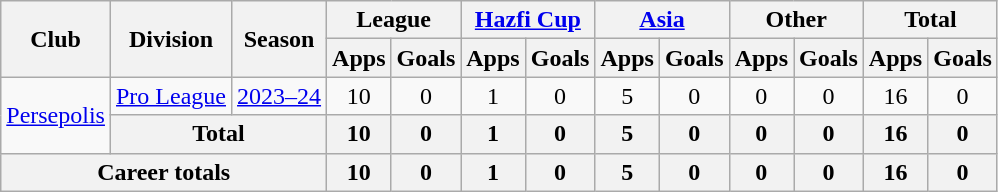<table class="wikitable" style="text-align: center;">
<tr>
<th rowspan="2">Club</th>
<th rowspan="2">Division</th>
<th rowspan="2">Season</th>
<th colspan="2">League</th>
<th colspan="2"><a href='#'>Hazfi Cup</a></th>
<th colspan="2"><a href='#'>Asia</a></th>
<th colspan="2">Other</th>
<th colspan="2">Total</th>
</tr>
<tr>
<th>Apps</th>
<th>Goals</th>
<th>Apps</th>
<th>Goals</th>
<th>Apps</th>
<th>Goals</th>
<th>Apps</th>
<th>Goals</th>
<th>Apps</th>
<th>Goals</th>
</tr>
<tr>
<td rowspan="2"><a href='#'>Persepolis</a></td>
<td rowspan="1"><a href='#'>Pro League</a></td>
<td><a href='#'>2023–24</a></td>
<td>10</td>
<td>0</td>
<td>1</td>
<td>0</td>
<td>5</td>
<td>0</td>
<td>0</td>
<td>0</td>
<td>16</td>
<td>0</td>
</tr>
<tr>
<th colspan="2">Total</th>
<th>10</th>
<th>0</th>
<th>1</th>
<th>0</th>
<th>5</th>
<th>0</th>
<th>0</th>
<th>0</th>
<th>16</th>
<th>0</th>
</tr>
<tr>
<th colspan="3">Career totals</th>
<th>10</th>
<th>0</th>
<th>1</th>
<th>0</th>
<th>5</th>
<th>0</th>
<th>0</th>
<th>0</th>
<th>16</th>
<th>0</th>
</tr>
</table>
